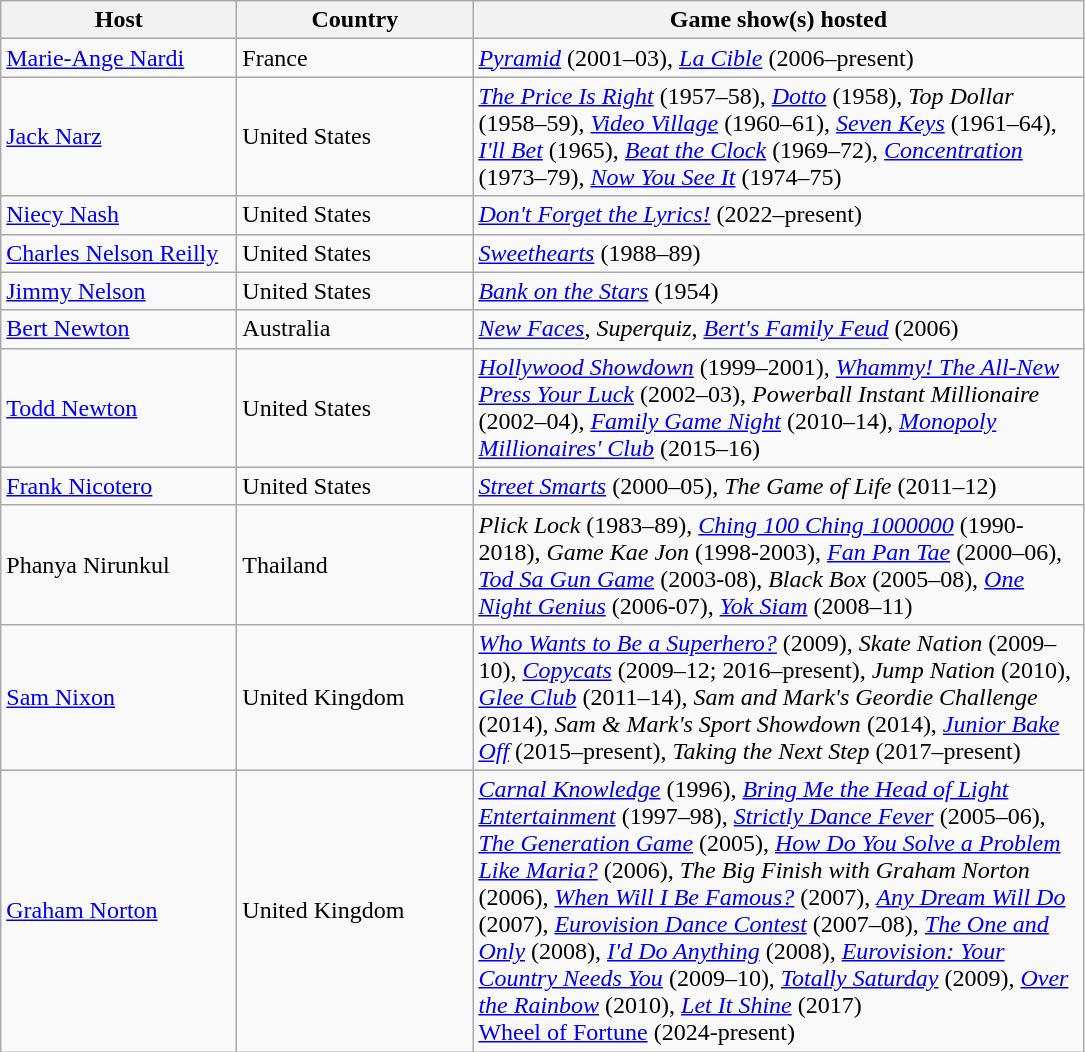<table class="wikitable sortable">
<tr ">
<th style="width:150px;">Host</th>
<th style="width:150px;">Country</th>
<th style="width:400px;">Game show(s) hosted</th>
</tr>
<tr>
<td><a href='#'>Marie-Ange Nardi</a></td>
<td>France</td>
<td><em><a href='#'>Pyramid</a></em> (2001–03), <em><a href='#'>La Cible</a></em> (2006–present)</td>
</tr>
<tr>
<td><a href='#'>Jack Narz</a></td>
<td>United States</td>
<td><em><a href='#'>The Price Is Right</a></em> (1957–58), <em><a href='#'>Dotto</a></em> (1958), <em>Top Dollar</em> (1958–59), <em><a href='#'>Video Village</a></em> (1960–61), <em><a href='#'>Seven Keys</a></em> (1961–64), <em><a href='#'>I'll Bet</a></em> (1965), <em><a href='#'>Beat the Clock</a></em> (1969–72), <em><a href='#'>Concentration</a></em> (1973–79), <em><a href='#'>Now You See It</a></em> (1974–75)</td>
</tr>
<tr>
<td><a href='#'>Niecy Nash</a></td>
<td>United States</td>
<td><em><a href='#'>Don't Forget the Lyrics!</a></em> (2022–present)</td>
</tr>
<tr>
<td><a href='#'>Charles Nelson Reilly</a></td>
<td>United States</td>
<td><em><a href='#'>Sweethearts</a></em> (1988–89)</td>
</tr>
<tr>
<td><a href='#'>Jimmy Nelson</a></td>
<td>United States</td>
<td><em><a href='#'>Bank on the Stars</a></em> (1954)</td>
</tr>
<tr>
<td><a href='#'>Bert Newton</a></td>
<td>Australia</td>
<td><em><a href='#'>New Faces</a></em>, <em>Superquiz</em>, <em><a href='#'>Bert's Family Feud</a></em> (2006)</td>
</tr>
<tr>
<td><a href='#'>Todd Newton</a></td>
<td>United States</td>
<td><em><a href='#'>Hollywood Showdown</a></em> (1999–2001), <em><a href='#'>Whammy! The All-New Press Your Luck</a></em> (2002–03), <em>Powerball Instant Millionaire</em> (2002–04), <em><a href='#'>Family Game Night</a></em> (2010–14), <em><a href='#'>Monopoly Millionaires' Club</a></em> (2015–16)</td>
</tr>
<tr>
<td><a href='#'>Frank Nicotero</a></td>
<td>United States</td>
<td><em><a href='#'>Street Smarts</a></em> (2000–05), <em>The Game of Life</em> (2011–12)</td>
</tr>
<tr>
<td>Phanya Nirunkul</td>
<td>Thailand</td>
<td><em>Plick Lock</em> (1983–89), <em><a href='#'>Ching 100 Ching 1000000</a></em> (1990-2018), <em>Game Kae Jon</em> (1998-2003), <em><a href='#'>Fan Pan Tae</a></em> (2000–06), <em><a href='#'>Tod Sa Gun Game</a></em> (2003-08), <em>Black Box</em> (2005–08), <em><a href='#'>One Night Genius</a></em> (2006-07), <em><a href='#'>Yok Siam</a></em> (2008–11)</td>
</tr>
<tr>
<td><a href='#'>Sam Nixon</a></td>
<td>United Kingdom</td>
<td><em><a href='#'>Who Wants to Be a Superhero?</a></em> (2009), <em>Skate Nation</em> (2009–10), <em><a href='#'>Copycats</a></em> (2009–12; 2016–present), <em>Jump Nation</em> (2010), <em><a href='#'>Glee Club</a></em> (2011–14), <em>Sam and Mark's Geordie Challenge</em> (2014), <em>Sam & Mark's Sport Showdown</em> (2014), <em><a href='#'>Junior Bake Off</a></em> (2015–present), <em>Taking the Next Step</em> (2017–present)</td>
</tr>
<tr>
<td><a href='#'>Graham Norton</a></td>
<td>United Kingdom</td>
<td><em><a href='#'>Carnal Knowledge</a></em> (1996), <em><a href='#'>Bring Me the Head of Light Entertainment</a></em> (1997–98), <em><a href='#'>Strictly Dance Fever</a></em> (2005–06), <em><a href='#'>The Generation Game</a></em> (2005), <em><a href='#'>How Do You Solve a Problem Like Maria?</a></em> (2006), <em>The Big Finish with Graham Norton</em> (2006), <em><a href='#'>When Will I Be Famous?</a></em> (2007), <em><a href='#'>Any Dream Will Do</a></em> (2007), <em><a href='#'>Eurovision Dance Contest</a></em> (2007–08), <em><a href='#'>The One and Only</a></em> (2008), <em><a href='#'>I'd Do Anything</a></em> (2008), <em><a href='#'>Eurovision: Your Country Needs You</a></em> (2009–10), <em><a href='#'>Totally Saturday</a></em> (2009), <em><a href='#'>Over the Rainbow</a></em> (2010), <em><a href='#'>Let It Shine</a></em> (2017) <br> <a href='#'>Wheel of Fortune</a> (2024-present)</td>
</tr>
</table>
